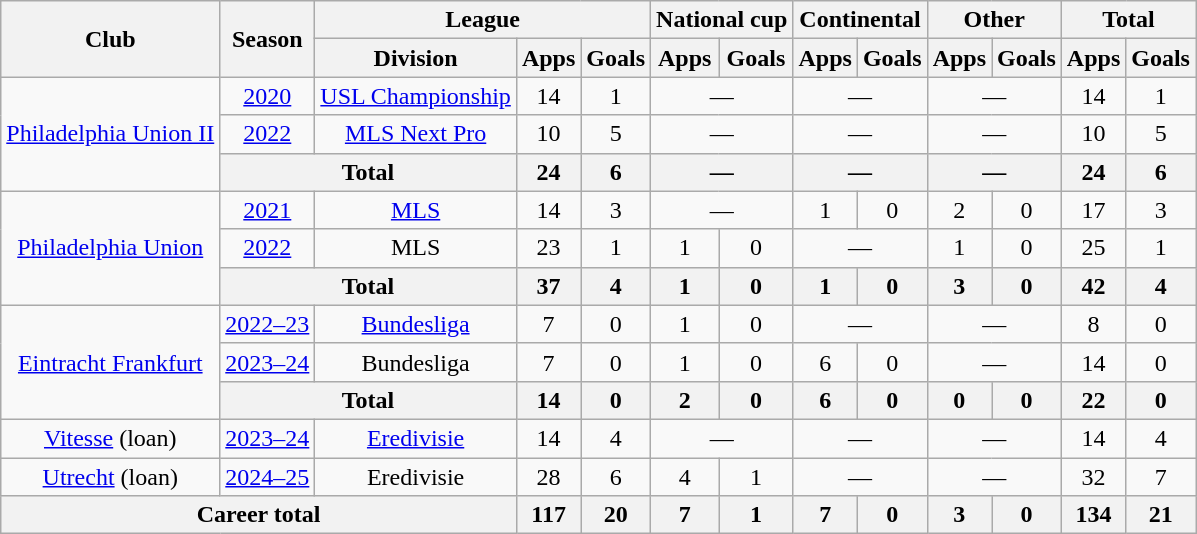<table class=wikitable style=text-align:center>
<tr>
<th rowspan="2">Club</th>
<th rowspan="2">Season</th>
<th colspan="3">League</th>
<th colspan="2">National cup</th>
<th colspan="2">Continental</th>
<th colspan="2">Other</th>
<th colspan="2">Total</th>
</tr>
<tr>
<th>Division</th>
<th>Apps</th>
<th>Goals</th>
<th>Apps</th>
<th>Goals</th>
<th>Apps</th>
<th>Goals</th>
<th>Apps</th>
<th>Goals</th>
<th>Apps</th>
<th>Goals</th>
</tr>
<tr>
<td rowspan="3"><a href='#'>Philadelphia Union II</a></td>
<td><a href='#'>2020</a></td>
<td><a href='#'>USL Championship</a></td>
<td>14</td>
<td>1</td>
<td colspan="2">—</td>
<td colspan="2">—</td>
<td colspan="2">—</td>
<td>14</td>
<td>1</td>
</tr>
<tr>
<td><a href='#'>2022</a></td>
<td><a href='#'>MLS Next Pro</a></td>
<td>10</td>
<td>5</td>
<td colspan="2">—</td>
<td colspan="2">—</td>
<td colspan="2">—</td>
<td>10</td>
<td>5</td>
</tr>
<tr>
<th colspan="2">Total</th>
<th>24</th>
<th>6</th>
<th colspan="2">—</th>
<th colspan="2">—</th>
<th colspan="2">—</th>
<th>24</th>
<th>6</th>
</tr>
<tr>
<td rowspan="3"><a href='#'>Philadelphia Union</a></td>
<td><a href='#'>2021</a></td>
<td><a href='#'>MLS</a></td>
<td>14</td>
<td>3</td>
<td colspan="2">—</td>
<td>1</td>
<td>0</td>
<td>2</td>
<td>0</td>
<td>17</td>
<td>3</td>
</tr>
<tr>
<td><a href='#'>2022</a></td>
<td>MLS</td>
<td>23</td>
<td>1</td>
<td>1</td>
<td>0</td>
<td colspan="2">—</td>
<td>1</td>
<td>0</td>
<td>25</td>
<td>1</td>
</tr>
<tr>
<th colspan="2">Total</th>
<th>37</th>
<th>4</th>
<th>1</th>
<th>0</th>
<th>1</th>
<th>0</th>
<th>3</th>
<th>0</th>
<th>42</th>
<th>4</th>
</tr>
<tr>
<td rowspan="3"><a href='#'>Eintracht Frankfurt</a></td>
<td><a href='#'>2022–23</a></td>
<td><a href='#'>Bundesliga</a></td>
<td>7</td>
<td>0</td>
<td>1</td>
<td>0</td>
<td colspan="2">—</td>
<td colspan="2">—</td>
<td>8</td>
<td>0</td>
</tr>
<tr>
<td><a href='#'>2023–24</a></td>
<td>Bundesliga</td>
<td>7</td>
<td>0</td>
<td>1</td>
<td>0</td>
<td>6</td>
<td>0</td>
<td colspan="2">—</td>
<td>14</td>
<td>0</td>
</tr>
<tr>
<th colspan="2">Total</th>
<th>14</th>
<th>0</th>
<th>2</th>
<th>0</th>
<th>6</th>
<th>0</th>
<th>0</th>
<th>0</th>
<th>22</th>
<th>0</th>
</tr>
<tr>
<td><a href='#'>Vitesse</a> (loan)</td>
<td><a href='#'>2023–24</a></td>
<td><a href='#'>Eredivisie</a></td>
<td>14</td>
<td>4</td>
<td colspan="2">—</td>
<td colspan="2">—</td>
<td colspan="2">—</td>
<td>14</td>
<td>4</td>
</tr>
<tr>
<td><a href='#'>Utrecht</a> (loan)</td>
<td><a href='#'>2024–25</a></td>
<td>Eredivisie</td>
<td>28</td>
<td>6</td>
<td>4</td>
<td>1</td>
<td colspan="2">—</td>
<td colspan="2">—</td>
<td>32</td>
<td>7</td>
</tr>
<tr>
<th colspan="3">Career total</th>
<th>117</th>
<th>20</th>
<th>7</th>
<th>1</th>
<th>7</th>
<th>0</th>
<th>3</th>
<th>0</th>
<th>134</th>
<th>21</th>
</tr>
</table>
